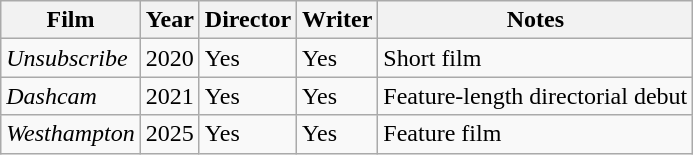<table class="wikitable sortable">
<tr>
<th>Film</th>
<th>Year</th>
<th>Director</th>
<th>Writer</th>
<th>Notes</th>
</tr>
<tr>
<td><em>Unsubscribe</em></td>
<td>2020</td>
<td>Yes</td>
<td>Yes</td>
<td>Short film</td>
</tr>
<tr>
<td><em>Dashcam</em></td>
<td>2021</td>
<td>Yes</td>
<td>Yes</td>
<td>Feature-length directorial debut</td>
</tr>
<tr>
<td><em>Westhampton</em></td>
<td>2025</td>
<td>Yes</td>
<td>Yes</td>
<td>Feature film</td>
</tr>
</table>
